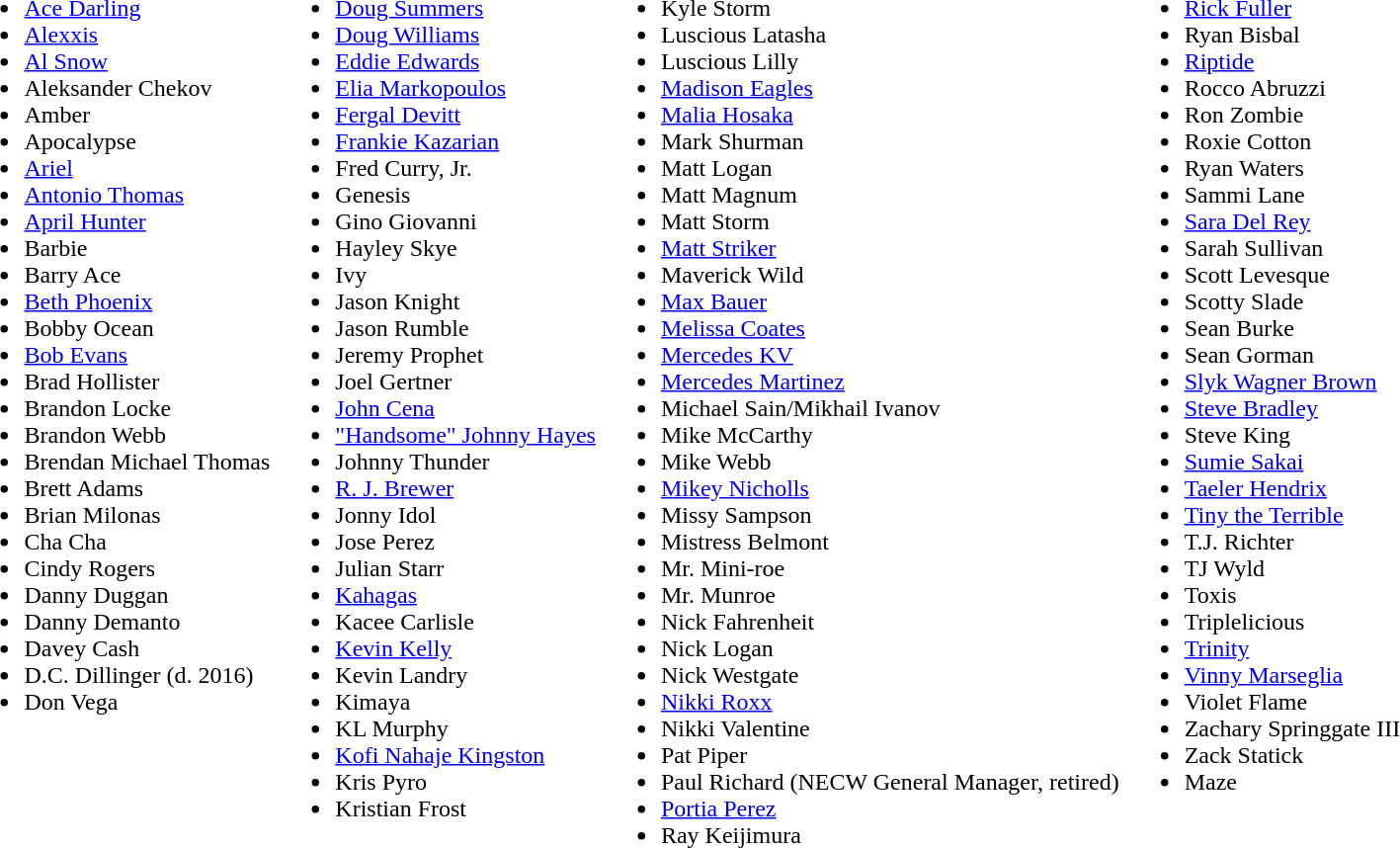<table>
<tr>
<td valign=top><br><ul><li><a href='#'>Ace Darling</a></li><li><a href='#'>Alexxis</a></li><li><a href='#'>Al Snow</a></li><li>Aleksander Chekov</li><li>Amber</li><li>Apocalypse</li><li><a href='#'>Ariel</a></li><li><a href='#'>Antonio Thomas</a></li><li><a href='#'>April Hunter</a></li><li>Barbie</li><li>Barry Ace</li><li><a href='#'>Beth Phoenix</a></li><li>Bobby Ocean</li><li><a href='#'>Bob Evans</a></li><li>Brad Hollister</li><li>Brandon Locke</li><li>Brandon Webb</li><li>Brendan Michael Thomas</li><li>Brett Adams</li><li>Brian Milonas</li><li>Cha Cha</li><li>Cindy Rogers</li><li>Danny Duggan</li><li>Danny Demanto</li><li>Davey Cash</li><li>D.C. Dillinger (d. 2016)</li><li>Don Vega</li></ul></td>
<td valign=top><br><ul><li><a href='#'>Doug Summers</a></li><li><a href='#'>Doug Williams</a></li><li><a href='#'>Eddie Edwards</a></li><li><a href='#'>Elia Markopoulos</a></li><li><a href='#'>Fergal Devitt</a></li><li><a href='#'>Frankie Kazarian</a></li><li>Fred Curry, Jr.</li><li>Genesis</li><li>Gino Giovanni</li><li>Hayley Skye</li><li>Ivy</li><li>Jason Knight</li><li>Jason Rumble</li><li>Jeremy Prophet</li><li>Joel Gertner</li><li><a href='#'>John Cena</a></li><li><a href='#'>"Handsome" Johnny Hayes</a></li><li>Johnny Thunder</li><li><a href='#'>R. J. Brewer</a></li><li>Jonny Idol</li><li>Jose Perez</li><li>Julian Starr</li><li><a href='#'>Kahagas</a></li><li>Kacee Carlisle</li><li><a href='#'>Kevin Kelly</a></li><li>Kevin Landry</li><li>Kimaya</li><li>KL Murphy</li><li><a href='#'>Kofi Nahaje Kingston</a></li><li>Kris Pyro</li><li>Kristian Frost</li></ul></td>
<td valign=top><br><ul><li>Kyle Storm</li><li>Luscious Latasha</li><li>Luscious Lilly</li><li><a href='#'>Madison Eagles</a></li><li><a href='#'>Malia Hosaka</a></li><li>Mark Shurman</li><li>Matt Logan</li><li>Matt Magnum</li><li>Matt Storm</li><li><a href='#'>Matt Striker</a></li><li>Maverick Wild</li><li><a href='#'>Max Bauer</a></li><li><a href='#'>Melissa Coates</a></li><li><a href='#'>Mercedes KV</a></li><li><a href='#'>Mercedes Martinez</a></li><li>Michael Sain/Mikhail Ivanov</li><li>Mike McCarthy</li><li>Mike Webb</li><li><a href='#'>Mikey Nicholls</a></li><li>Missy Sampson</li><li>Mistress Belmont</li><li>Mr. Mini-roe</li><li>Mr. Munroe</li><li>Nick Fahrenheit</li><li>Nick Logan</li><li>Nick Westgate</li><li><a href='#'>Nikki Roxx</a></li><li>Nikki Valentine</li><li>Pat Piper</li><li>Paul Richard (NECW General Manager, retired)</li><li><a href='#'>Portia Perez</a></li><li>Ray Keijimura</li></ul></td>
<td valign=top><br><ul><li><a href='#'>Rick Fuller</a></li><li>Ryan Bisbal</li><li><a href='#'>Riptide</a></li><li>Rocco Abruzzi</li><li>Ron Zombie</li><li>Roxie Cotton</li><li>Ryan Waters</li><li>Sammi Lane</li><li><a href='#'>Sara Del Rey</a></li><li>Sarah Sullivan</li><li>Scott Levesque</li><li>Scotty Slade</li><li>Sean Burke</li><li>Sean Gorman</li><li><a href='#'>Slyk Wagner Brown</a></li><li><a href='#'>Steve Bradley</a></li><li>Steve King</li><li><a href='#'>Sumie Sakai</a></li><li><a href='#'>Taeler Hendrix</a></li><li><a href='#'>Tiny the Terrible</a></li><li>T.J. Richter</li><li>TJ Wyld</li><li>Toxis</li><li>Triplelicious</li><li><a href='#'>Trinity</a></li><li><a href='#'>Vinny Marseglia</a></li><li>Violet Flame</li><li>Zachary Springgate III</li><li>Zack Statick</li><li>Maze</li></ul></td>
</tr>
</table>
